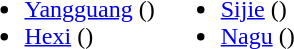<table>
<tr>
<td valign="top"><br><ul><li><a href='#'>Yangguang</a> ()</li><li><a href='#'>Hexi</a> ()</li></ul></td>
<td valign="top"><br><ul><li><a href='#'>Sijie</a> ()</li><li><a href='#'>Nagu</a> ()</li></ul></td>
</tr>
</table>
